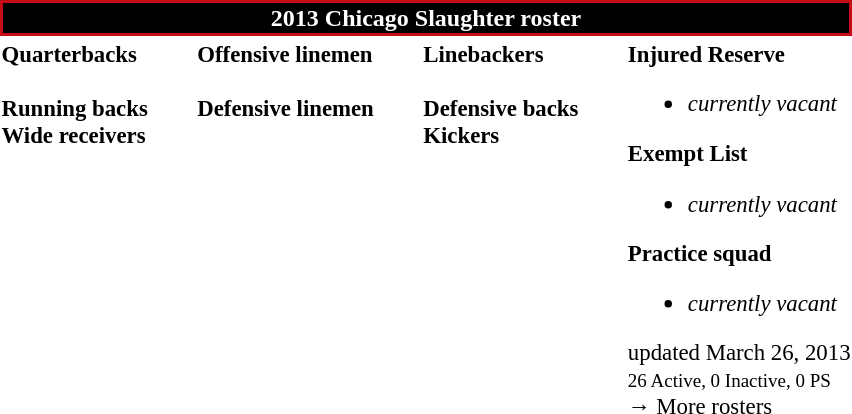<table class="toccolours" style="text-align: left;">
<tr>
<th colspan="7" style="background:black; border:2px solid #C80C16; color:white; text-align:center;"><strong>2013 Chicago Slaughter roster</strong></th>
</tr>
<tr>
<td style="font-size: 95%;" valign="top"><strong>Quarterbacks</strong><br>
<br><strong>Running backs</strong>

<br><strong>Wide receivers</strong>


</td>
<td style="width: 25px;"></td>
<td style="font-size: 95%;" valign="top"><strong>Offensive linemen</strong><br>


<br><strong>Defensive linemen</strong>




</td>
<td style="width: 25px;"></td>
<td style="font-size: 95%;" valign="top"><strong>Linebackers</strong><br>
<br><strong>Defensive backs</strong>





<br><strong>Kickers</strong>
</td>
<td style="width: 25px;"></td>
<td style="font-size: 95%;" valign="top"><strong>Injured Reserve</strong><br><ul><li><em>currently vacant</em></li></ul><strong>Exempt List</strong><ul><li><em>currently vacant</em></li></ul><strong>Practice squad</strong><ul><li><em>currently vacant</em></li></ul><span></span> updated March 26, 2013<br>
<small>26 Active, 0 Inactive, 0 PS</small><br>→ More rosters</td>
</tr>
<tr>
</tr>
</table>
